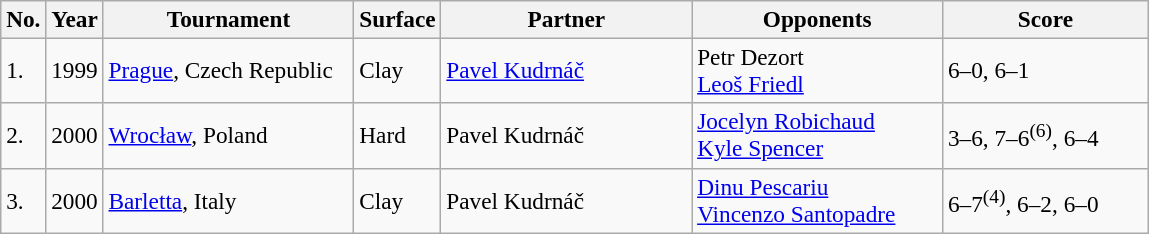<table class="sortable wikitable" style=font-size:97%>
<tr>
<th style="width:20px" class="unsortable">No.</th>
<th style="width:30px">Year</th>
<th style="width:160px">Tournament</th>
<th style="width:50px">Surface</th>
<th style="width:160px">Partner</th>
<th style="width:160px">Opponents</th>
<th style="width:130px" class="unsortable">Score</th>
</tr>
<tr>
<td>1.</td>
<td>1999</td>
<td><a href='#'>Prague</a>, Czech Republic</td>
<td>Clay</td>
<td> <a href='#'>Pavel Kudrnáč</a></td>
<td> Petr Dezort<br> <a href='#'>Leoš Friedl</a></td>
<td>6–0, 6–1</td>
</tr>
<tr>
<td>2.</td>
<td>2000</td>
<td><a href='#'>Wrocław</a>, Poland</td>
<td>Hard</td>
<td> Pavel Kudrnáč</td>
<td> <a href='#'>Jocelyn Robichaud</a><br> <a href='#'>Kyle Spencer</a></td>
<td>3–6, 7–6<sup>(6)</sup>, 6–4</td>
</tr>
<tr>
<td>3.</td>
<td>2000</td>
<td><a href='#'>Barletta</a>, Italy</td>
<td>Clay</td>
<td> Pavel Kudrnáč</td>
<td> <a href='#'>Dinu Pescariu</a><br> <a href='#'>Vincenzo Santopadre</a></td>
<td>6–7<sup>(4)</sup>, 6–2, 6–0</td>
</tr>
</table>
